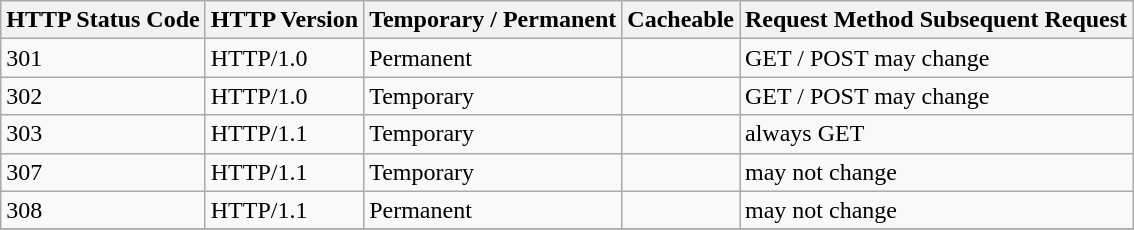<table class="wikitable">
<tr>
<th>HTTP Status Code</th>
<th>HTTP Version</th>
<th>Temporary / Permanent</th>
<th>Cacheable</th>
<th>Request Method Subsequent Request</th>
</tr>
<tr>
<td>301</td>
<td>HTTP/1.0</td>
<td>Permanent</td>
<td></td>
<td>GET / POST may change</td>
</tr>
<tr>
<td>302</td>
<td>HTTP/1.0</td>
<td>Temporary</td>
<td></td>
<td>GET / POST may change</td>
</tr>
<tr>
<td>303</td>
<td>HTTP/1.1</td>
<td>Temporary</td>
<td></td>
<td>always GET</td>
</tr>
<tr>
<td>307</td>
<td>HTTP/1.1</td>
<td>Temporary</td>
<td></td>
<td>may not change</td>
</tr>
<tr>
<td>308</td>
<td>HTTP/1.1</td>
<td>Permanent</td>
<td></td>
<td>may not change</td>
</tr>
<tr>
</tr>
</table>
